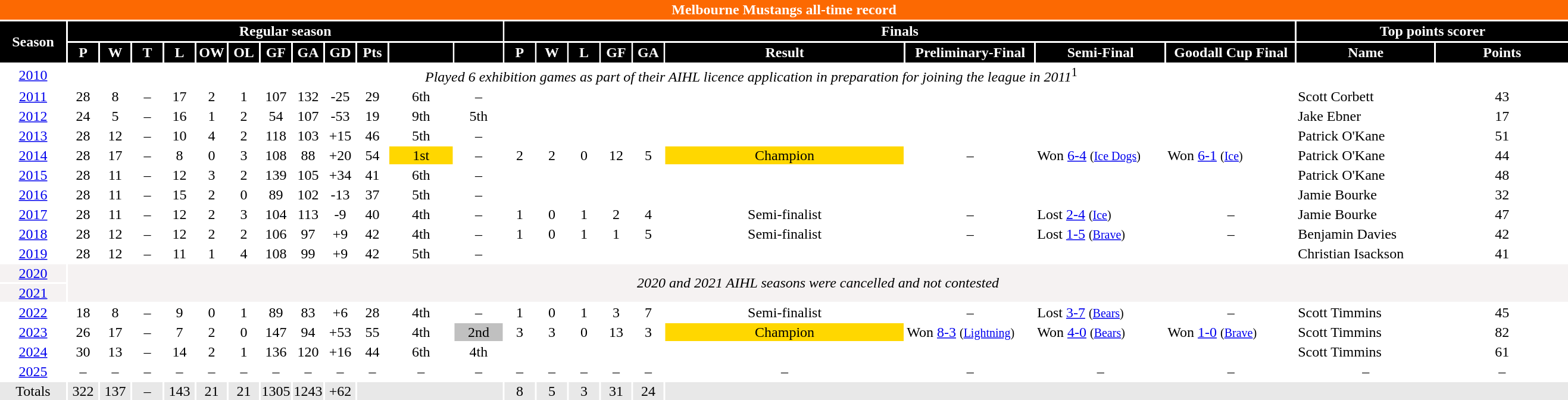<table class="toccolours" style="width:110em;text-align: center">
<tr>
<th colspan="25" style="background:#fc6902;color:white;border:#fc6902 1px solid">Melbourne Mustangs all-time record</th>
</tr>
<tr>
<th rowspan="2" style="background:#000000;color:white;border:#000000 1px solid; width: 70px">Season</th>
<th colspan="12" style="background:#000000;color:white;border:#000000 1px solid">Regular season</th>
<th colspan="9" style="background:#000000;color:white;border:#000000 1px solid">Finals</th>
<th colspan="2" style="background:#000000;color:white;border:#000000 1px solid">Top points scorer</th>
</tr>
<tr>
<th style="background:#000000;color:white;border:#000000 1px solid; width: 30px">P</th>
<th style="background:#000000;color:white;border:#000000 1px solid; width: 30px">W</th>
<th style="background:#000000;color:white;border:#000000 1px solid; width: 30px">T</th>
<th style="background:#000000;color:white;border:#000000 1px solid; width: 30px">L</th>
<th style="background:#000000;color:white;border:#000000 1px solid; width: 30px">OW</th>
<th style="background:#000000;color:white;border:#000000 1px solid; width: 30px">OL</th>
<th style="background:#000000;color:white;border:#000000 1px solid; width: 30px">GF</th>
<th style="background:#000000;color:white;border:#000000 1px solid; width: 30px">GA</th>
<th style="background:#000000;color:white;border:#000000 1px solid; width: 30px">GD</th>
<th style="background:#000000;color:white;border:#000000 1px solid; width: 30px">Pts</th>
<th style="background:#000000;color:white;border:#000000 1px solid"></th>
<th style="background:#000000;color:white;border:#000000 1px solid; width: 50px"></th>
<th style="background:#000000;color:white;border:#000000 1px solid; width: 30px">P</th>
<th style="background:#000000;color:white;border:#000000 1px solid; width: 30px">W</th>
<th style="background:#000000;color:white;border:#000000 1px solid; width: 30px">L</th>
<th style="background:#000000;color:white;border:#000000 1px solid; width: 30px">GF</th>
<th style="background:#000000;color:white;border:#000000 1px solid; width: 30px">GA</th>
<th style="background:#000000;color:white;border:#000000 1px solid">Result</th>
<th style="background:#000000;color:white;border:#000000 1px solid; width: 140px">Preliminary-Final</th>
<th style="background:#000000;color:white;border:#000000 1px solid; width: 140px">Semi-Final</th>
<th style="background:#000000;color:white;border:#000000 1px solid; width: 140px">Goodall Cup Final</th>
<th style="background:#000000;color:white;border:#000000 1px solid; width: 150px">Name</th>
<th style="background:#000000;color:white;border:#000000 1px solid">Points</th>
</tr>
<tr>
<td><a href='#'>2010</a></td>
<td colspan=22><em>Played 6 exhibition games as part of their AIHL licence application in preparation for joining the league in 2011</em><sup>1</sup></td>
</tr>
<tr>
<td><a href='#'>2011</a></td>
<td>28</td>
<td>8</td>
<td>–</td>
<td>17</td>
<td>2</td>
<td>1</td>
<td>107</td>
<td>132</td>
<td>-25</td>
<td>29</td>
<td>6th</td>
<td>–</td>
<td colspan="9"></td>
<td align="left"> Scott Corbett</td>
<td>43</td>
</tr>
<tr>
<td><a href='#'>2012</a></td>
<td>24</td>
<td>5</td>
<td>–</td>
<td>16</td>
<td>1</td>
<td>2</td>
<td>54</td>
<td>107</td>
<td>-53</td>
<td>19</td>
<td>9th</td>
<td>5th</td>
<td colspan="9"></td>
<td align="left"> Jake Ebner</td>
<td>17</td>
</tr>
<tr>
<td><a href='#'>2013</a></td>
<td>28</td>
<td>12</td>
<td>–</td>
<td>10</td>
<td>4</td>
<td>2</td>
<td>118</td>
<td>103</td>
<td>+15</td>
<td>46</td>
<td>5th</td>
<td>–</td>
<td colspan="9"></td>
<td align="left"> Patrick O'Kane</td>
<td>51</td>
</tr>
<tr>
<td><a href='#'>2014</a></td>
<td>28</td>
<td>17</td>
<td>–</td>
<td>8</td>
<td>0</td>
<td>3</td>
<td>108</td>
<td>88</td>
<td>+20</td>
<td>54</td>
<td bgcolor="gold">1st</td>
<td>–</td>
<td>2</td>
<td>2</td>
<td>0</td>
<td>12</td>
<td>5</td>
<td bgcolor="gold">Champion</td>
<td>–</td>
<td align="left">Won <a href='#'>6-4</a> <small>(<a href='#'>Ice Dogs</a>)</small></td>
<td align="left">Won <a href='#'>6-1</a> <small>(<a href='#'>Ice</a>)</small></td>
<td align="left"> Patrick O'Kane</td>
<td>44</td>
</tr>
<tr>
<td><a href='#'>2015</a></td>
<td>28</td>
<td>11</td>
<td>–</td>
<td>12</td>
<td>3</td>
<td>2</td>
<td>139</td>
<td>105</td>
<td>+34</td>
<td>41</td>
<td>6th</td>
<td>–</td>
<td colspan="9"></td>
<td align="left"> Patrick O'Kane</td>
<td>48</td>
</tr>
<tr>
<td><a href='#'>2016</a></td>
<td>28</td>
<td>11</td>
<td>–</td>
<td>15</td>
<td>2</td>
<td>0</td>
<td>89</td>
<td>102</td>
<td>-13</td>
<td>37</td>
<td>5th</td>
<td>–</td>
<td colspan="9"></td>
<td align="left"> Jamie Bourke</td>
<td>32</td>
</tr>
<tr>
<td><a href='#'>2017</a></td>
<td>28</td>
<td>11</td>
<td>–</td>
<td>12</td>
<td>2</td>
<td>3</td>
<td>104</td>
<td>113</td>
<td>-9</td>
<td>40</td>
<td>4th</td>
<td>–</td>
<td>1</td>
<td>0</td>
<td>1</td>
<td>2</td>
<td>4</td>
<td>Semi-finalist</td>
<td>–</td>
<td align="left">Lost <a href='#'>2-4</a> <small>(<a href='#'>Ice</a>)</small></td>
<td>–</td>
<td align="left"> Jamie Bourke</td>
<td>47</td>
</tr>
<tr>
<td><a href='#'>2018</a></td>
<td>28</td>
<td>12</td>
<td>–</td>
<td>12</td>
<td>2</td>
<td>2</td>
<td>106</td>
<td>97</td>
<td>+9</td>
<td>42</td>
<td>4th</td>
<td>–</td>
<td>1</td>
<td>0</td>
<td>1</td>
<td>1</td>
<td>5</td>
<td>Semi-finalist</td>
<td>–</td>
<td align="left">Lost <a href='#'>1-5</a> <small>(<a href='#'>Brave</a>)</small></td>
<td>–</td>
<td align="left"> Benjamin Davies</td>
<td>42</td>
</tr>
<tr>
<td><a href='#'>2019</a></td>
<td>28</td>
<td>12</td>
<td>–</td>
<td>11</td>
<td>1</td>
<td>4</td>
<td>108</td>
<td>99</td>
<td>+9</td>
<td>42</td>
<td>5th</td>
<td>–</td>
<td colspan="9"></td>
<td align="left"> Christian Isackson</td>
<td>41</td>
</tr>
<tr>
<td bgcolor="#f5f2f2"><a href='#'>2020</a></td>
<td rowspan="2" colspan=23 bgcolor="#f5f2f2"><em>2020 and 2021 AIHL seasons were cancelled and not contested</em></td>
</tr>
<tr>
<td bgcolor="#f5f2f2"><a href='#'>2021</a></td>
</tr>
<tr>
<td><a href='#'>2022</a></td>
<td>18</td>
<td>8</td>
<td>–</td>
<td>9</td>
<td>0</td>
<td>1</td>
<td>89</td>
<td>83</td>
<td>+6</td>
<td>28</td>
<td>4th</td>
<td>–</td>
<td>1</td>
<td>0</td>
<td>1</td>
<td>3</td>
<td>7</td>
<td>Semi-finalist</td>
<td>–</td>
<td align="left">Lost <a href='#'>3-7</a> <small>(<a href='#'>Bears</a>)</small></td>
<td>–</td>
<td align="left"> Scott Timmins</td>
<td>45</td>
</tr>
<tr>
<td><a href='#'>2023</a></td>
<td>26</td>
<td>17</td>
<td>–</td>
<td>7</td>
<td>2</td>
<td>0</td>
<td>147</td>
<td>94</td>
<td>+53</td>
<td>55</td>
<td>4th</td>
<td bgcolor="silver">2nd</td>
<td>3</td>
<td>3</td>
<td>0</td>
<td>13</td>
<td>3</td>
<td bgcolor="gold">Champion</td>
<td align="left">Won <a href='#'>8-3</a> <small>(<a href='#'>Lightning</a>)</small></td>
<td align="left">Won <a href='#'>4-0</a> <small>(<a href='#'>Bears</a>)</small></td>
<td align="left">Won <a href='#'>1-0</a> <small>(<a href='#'>Brave</a>)</small></td>
<td align="left"> Scott Timmins</td>
<td>82</td>
</tr>
<tr>
<td><a href='#'>2024</a></td>
<td>30</td>
<td>13</td>
<td>–</td>
<td>14</td>
<td>2</td>
<td>1</td>
<td>136</td>
<td>120</td>
<td>+16</td>
<td>44</td>
<td>6th</td>
<td>4th</td>
<td colspan="9"></td>
<td align="left"> Scott Timmins</td>
<td>61</td>
</tr>
<tr>
<td><a href='#'>2025</a></td>
<td>–</td>
<td>–</td>
<td>–</td>
<td>–</td>
<td>–</td>
<td>–</td>
<td>–</td>
<td>–</td>
<td>–</td>
<td>–</td>
<td>–</td>
<td>–</td>
<td>–</td>
<td>–</td>
<td>–</td>
<td>–</td>
<td>–</td>
<td>–</td>
<td>–</td>
<td>–</td>
<td>–</td>
<td>–</td>
<td>–</td>
</tr>
<tr>
<td bgcolor="#e8e8e8">Totals</td>
<td bgcolor="#e8e8e8">322</td>
<td bgcolor="#e8e8e8">137</td>
<td bgcolor="#e8e8e8">–</td>
<td bgcolor="#e8e8e8">143</td>
<td bgcolor="#e8e8e8">21</td>
<td bgcolor="#e8e8e8">21</td>
<td bgcolor="#e8e8e8">1305</td>
<td bgcolor="#e8e8e8">1243</td>
<td bgcolor="#e8e8e8">+62</td>
<td colspan=3 bgcolor="#e8e8e8"></td>
<td bgcolor="#e8e8e8">8</td>
<td bgcolor="#e8e8e8">5</td>
<td bgcolor="#e8e8e8">3</td>
<td bgcolor="#e8e8e8">31</td>
<td bgcolor="#e8e8e8">24</td>
<td colspan=6 bgcolor="#e8e8e8"></td>
</tr>
<tr>
</tr>
</table>
